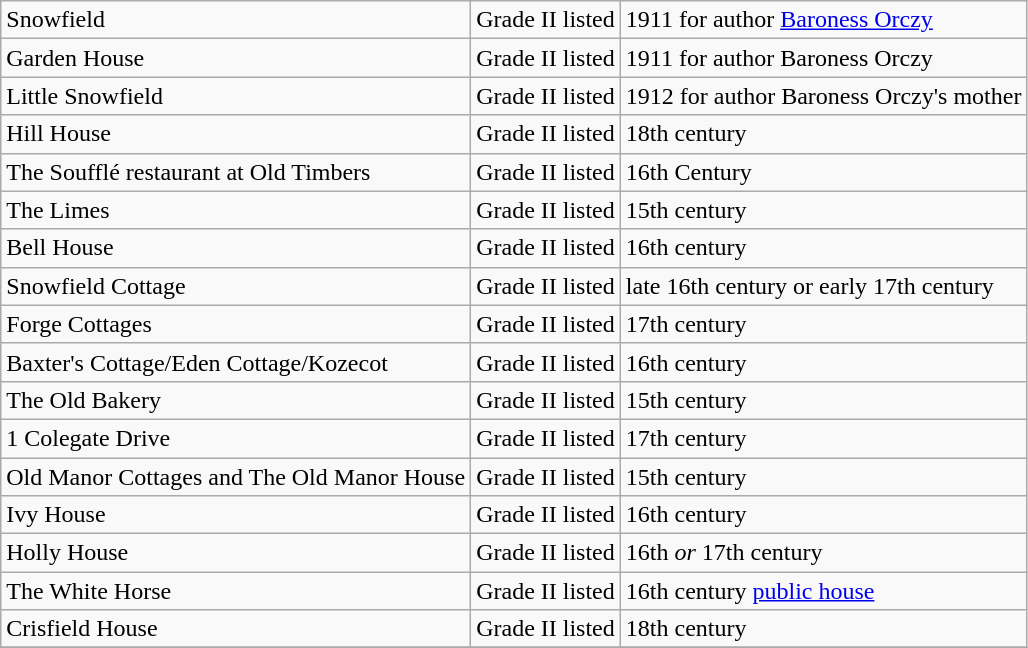<table class="wikitable">
<tr>
<td>Snowfield</td>
<td>Grade II listed</td>
<td>1911 for author <a href='#'>Baroness Orczy</a></td>
</tr>
<tr>
<td>Garden House</td>
<td>Grade II listed</td>
<td>1911 for author Baroness Orczy</td>
</tr>
<tr>
<td>Little Snowfield</td>
<td>Grade II listed</td>
<td>1912 for author Baroness Orczy's mother</td>
</tr>
<tr>
<td>Hill House</td>
<td>Grade II listed</td>
<td>18th century</td>
</tr>
<tr>
<td>The Soufflé restaurant at Old Timbers</td>
<td>Grade II listed</td>
<td>16th Century</td>
</tr>
<tr>
<td>The Limes</td>
<td>Grade II listed</td>
<td>15th century</td>
</tr>
<tr>
<td>Bell House</td>
<td>Grade II listed</td>
<td>16th century</td>
</tr>
<tr>
<td>Snowfield Cottage</td>
<td>Grade II listed</td>
<td>late 16th century or early 17th century</td>
</tr>
<tr>
<td>Forge Cottages</td>
<td>Grade II listed</td>
<td>17th century</td>
</tr>
<tr>
<td>Baxter's Cottage/Eden Cottage/Kozecot</td>
<td>Grade II listed</td>
<td>16th century</td>
</tr>
<tr>
<td>The Old Bakery</td>
<td>Grade II listed</td>
<td>15th century</td>
</tr>
<tr>
<td>1 Colegate Drive</td>
<td>Grade II listed</td>
<td>17th century</td>
</tr>
<tr>
<td>Old Manor Cottages and The Old Manor House</td>
<td>Grade II listed</td>
<td>15th century</td>
</tr>
<tr>
<td>Ivy House</td>
<td>Grade II listed</td>
<td>16th century</td>
</tr>
<tr>
<td>Holly House</td>
<td>Grade II listed</td>
<td>16th <em>or</em> 17th century</td>
</tr>
<tr>
<td>The White Horse</td>
<td>Grade II listed</td>
<td>16th century <a href='#'>public house</a></td>
</tr>
<tr>
<td>Crisfield House</td>
<td>Grade II listed</td>
<td>18th century</td>
</tr>
<tr>
</tr>
</table>
